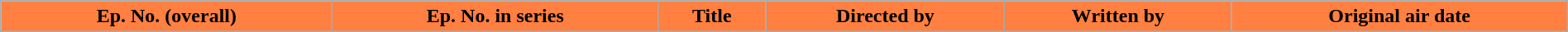<table class="wikitable plainrowheaders" style="width: 100%; margin-right: 0;">
<tr>
<th style="background: #FF8040; color:#000000;" width: 5%>Ep. No. (overall)</th>
<th style="background: #FF8040; color:#000000;" width: 5%>Ep. No. in series</th>
<th style="background: #FF8040; color:#000000;">Title</th>
<th style="background: #FF8040; color:#000000;">Directed by</th>
<th style="background: #FF8040; color:#000000;">Written by</th>
<th style="background: #FF8040; color:#000000;">Original air date</th>
</tr>
<tr>
</tr>
</table>
